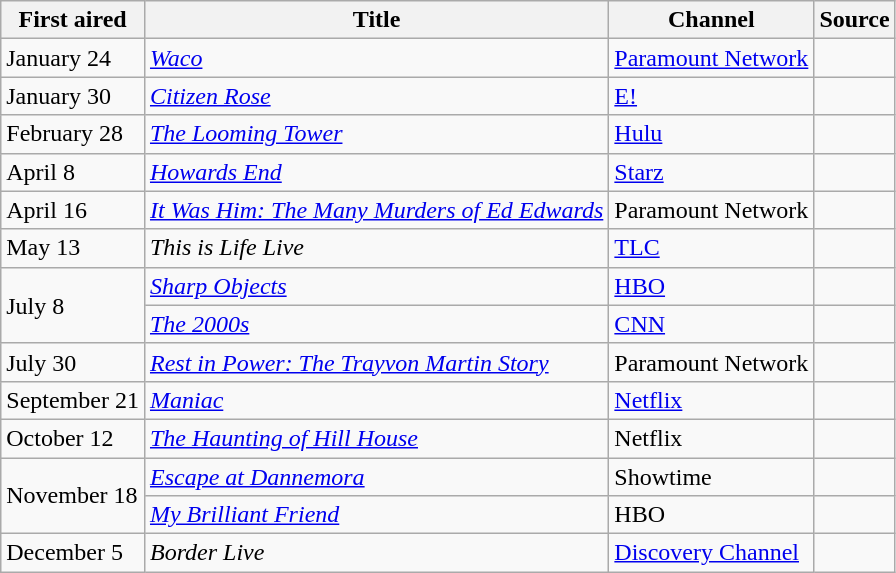<table class="wikitable sortable">
<tr>
<th>First aired</th>
<th>Title</th>
<th>Channel</th>
<th>Source</th>
</tr>
<tr>
<td>January 24</td>
<td><em><a href='#'>Waco</a></em></td>
<td><a href='#'>Paramount Network</a></td>
<td></td>
</tr>
<tr>
<td>January 30</td>
<td><em><a href='#'>Citizen Rose</a></em></td>
<td><a href='#'>E!</a></td>
<td></td>
</tr>
<tr>
<td>February 28</td>
<td><em><a href='#'>The Looming Tower</a></em></td>
<td><a href='#'>Hulu</a></td>
<td></td>
</tr>
<tr>
<td>April 8</td>
<td><em><a href='#'>Howards End</a></em></td>
<td><a href='#'>Starz</a></td>
<td></td>
</tr>
<tr>
<td>April 16</td>
<td><em><a href='#'>It Was Him: The Many Murders of Ed Edwards</a></em></td>
<td>Paramount Network</td>
<td></td>
</tr>
<tr>
<td>May 13</td>
<td><em>This is Life Live</em></td>
<td><a href='#'>TLC</a></td>
<td></td>
</tr>
<tr>
<td rowspan=2>July 8</td>
<td><em><a href='#'>Sharp Objects</a></em></td>
<td><a href='#'>HBO</a></td>
<td></td>
</tr>
<tr>
<td><em><a href='#'>The 2000s</a></em></td>
<td><a href='#'>CNN</a></td>
<td></td>
</tr>
<tr>
<td>July 30</td>
<td><em><a href='#'>Rest in Power: The Trayvon Martin Story</a></em></td>
<td>Paramount Network</td>
<td></td>
</tr>
<tr>
<td>September 21</td>
<td><em><a href='#'>Maniac</a></em></td>
<td><a href='#'>Netflix</a></td>
<td></td>
</tr>
<tr>
<td>October 12</td>
<td><em><a href='#'>The Haunting of Hill House</a></em></td>
<td>Netflix</td>
<td></td>
</tr>
<tr>
<td rowspan=2>November 18</td>
<td><em><a href='#'>Escape at Dannemora</a></em></td>
<td>Showtime</td>
<td></td>
</tr>
<tr>
<td><em><a href='#'>My Brilliant Friend</a></em></td>
<td>HBO</td>
<td></td>
</tr>
<tr>
<td>December 5</td>
<td><em>Border Live</em></td>
<td><a href='#'>Discovery Channel</a></td>
<td></td>
</tr>
</table>
